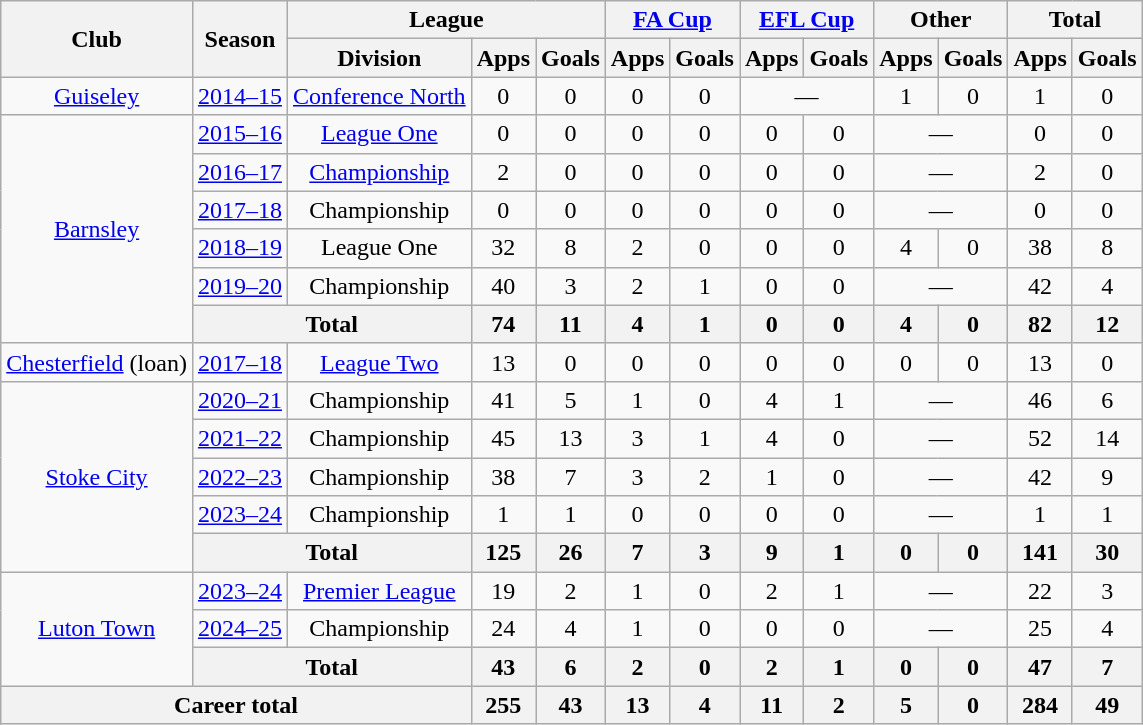<table class="wikitable" style="text-align: center;">
<tr>
<th rowspan="2">Club</th>
<th rowspan="2">Season</th>
<th colspan="3">League</th>
<th colspan="2"><a href='#'>FA Cup</a></th>
<th colspan="2"><a href='#'>EFL Cup</a></th>
<th colspan="2">Other</th>
<th colspan="2">Total</th>
</tr>
<tr>
<th>Division</th>
<th>Apps</th>
<th>Goals</th>
<th>Apps</th>
<th>Goals</th>
<th>Apps</th>
<th>Goals</th>
<th>Apps</th>
<th>Goals</th>
<th>Apps</th>
<th>Goals</th>
</tr>
<tr>
<td><a href='#'>Guiseley</a></td>
<td><a href='#'>2014–15</a></td>
<td><a href='#'>Conference North</a></td>
<td>0</td>
<td>0</td>
<td>0</td>
<td>0</td>
<td colspan="2">—</td>
<td>1</td>
<td>0</td>
<td>1</td>
<td>0</td>
</tr>
<tr>
<td rowspan=6><a href='#'>Barnsley</a></td>
<td><a href='#'>2015–16</a></td>
<td><a href='#'>League One</a></td>
<td>0</td>
<td>0</td>
<td>0</td>
<td>0</td>
<td>0</td>
<td>0</td>
<td colspan="2">—</td>
<td>0</td>
<td>0</td>
</tr>
<tr>
<td><a href='#'>2016–17</a></td>
<td><a href='#'>Championship</a></td>
<td>2</td>
<td>0</td>
<td>0</td>
<td>0</td>
<td>0</td>
<td>0</td>
<td colspan="2">—</td>
<td>2</td>
<td>0</td>
</tr>
<tr>
<td><a href='#'>2017–18</a></td>
<td>Championship</td>
<td>0</td>
<td>0</td>
<td>0</td>
<td>0</td>
<td>0</td>
<td>0</td>
<td colspan="2">—</td>
<td>0</td>
<td>0</td>
</tr>
<tr>
<td><a href='#'>2018–19</a></td>
<td>League One</td>
<td>32</td>
<td>8</td>
<td>2</td>
<td>0</td>
<td>0</td>
<td>0</td>
<td>4</td>
<td>0</td>
<td>38</td>
<td>8</td>
</tr>
<tr>
<td><a href='#'>2019–20</a></td>
<td>Championship</td>
<td>40</td>
<td>3</td>
<td>2</td>
<td>1</td>
<td>0</td>
<td>0</td>
<td colspan="2">—</td>
<td>42</td>
<td>4</td>
</tr>
<tr>
<th colspan=2>Total</th>
<th>74</th>
<th>11</th>
<th>4</th>
<th>1</th>
<th>0</th>
<th>0</th>
<th>4</th>
<th>0</th>
<th>82</th>
<th>12</th>
</tr>
<tr>
<td><a href='#'>Chesterfield</a> (loan)</td>
<td><a href='#'>2017–18</a></td>
<td><a href='#'>League Two</a></td>
<td>13</td>
<td>0</td>
<td>0</td>
<td>0</td>
<td>0</td>
<td>0</td>
<td>0</td>
<td>0</td>
<td>13</td>
<td>0</td>
</tr>
<tr>
<td rowspan=5><a href='#'>Stoke City</a></td>
<td><a href='#'>2020–21</a></td>
<td>Championship</td>
<td>41</td>
<td>5</td>
<td>1</td>
<td>0</td>
<td>4</td>
<td>1</td>
<td colspan="2">—</td>
<td>46</td>
<td>6</td>
</tr>
<tr>
<td><a href='#'>2021–22</a></td>
<td>Championship</td>
<td>45</td>
<td>13</td>
<td>3</td>
<td>1</td>
<td>4</td>
<td>0</td>
<td colspan="2">—</td>
<td>52</td>
<td>14</td>
</tr>
<tr>
<td><a href='#'>2022–23</a></td>
<td>Championship</td>
<td>38</td>
<td>7</td>
<td>3</td>
<td>2</td>
<td>1</td>
<td>0</td>
<td colspan="2">—</td>
<td>42</td>
<td>9</td>
</tr>
<tr>
<td><a href='#'>2023–24</a></td>
<td>Championship</td>
<td>1</td>
<td>1</td>
<td>0</td>
<td>0</td>
<td>0</td>
<td>0</td>
<td colspan="2">—</td>
<td>1</td>
<td>1</td>
</tr>
<tr>
<th colspan=2>Total</th>
<th>125</th>
<th>26</th>
<th>7</th>
<th>3</th>
<th>9</th>
<th>1</th>
<th>0</th>
<th>0</th>
<th>141</th>
<th>30</th>
</tr>
<tr>
<td rowspan=3><a href='#'>Luton Town</a></td>
<td><a href='#'>2023–24</a></td>
<td><a href='#'>Premier League</a></td>
<td>19</td>
<td>2</td>
<td>1</td>
<td>0</td>
<td>2</td>
<td>1</td>
<td colspan="2">—</td>
<td>22</td>
<td>3</td>
</tr>
<tr>
<td><a href='#'>2024–25</a></td>
<td>Championship</td>
<td>24</td>
<td>4</td>
<td>1</td>
<td>0</td>
<td>0</td>
<td>0</td>
<td colspan="2">—</td>
<td>25</td>
<td>4</td>
</tr>
<tr>
<th colspan="2">Total</th>
<th>43</th>
<th>6</th>
<th>2</th>
<th>0</th>
<th>2</th>
<th>1</th>
<th>0</th>
<th>0</th>
<th>47</th>
<th>7</th>
</tr>
<tr>
<th colspan="3">Career total</th>
<th>255</th>
<th>43</th>
<th>13</th>
<th>4</th>
<th>11</th>
<th>2</th>
<th>5</th>
<th>0</th>
<th>284</th>
<th>49</th>
</tr>
</table>
